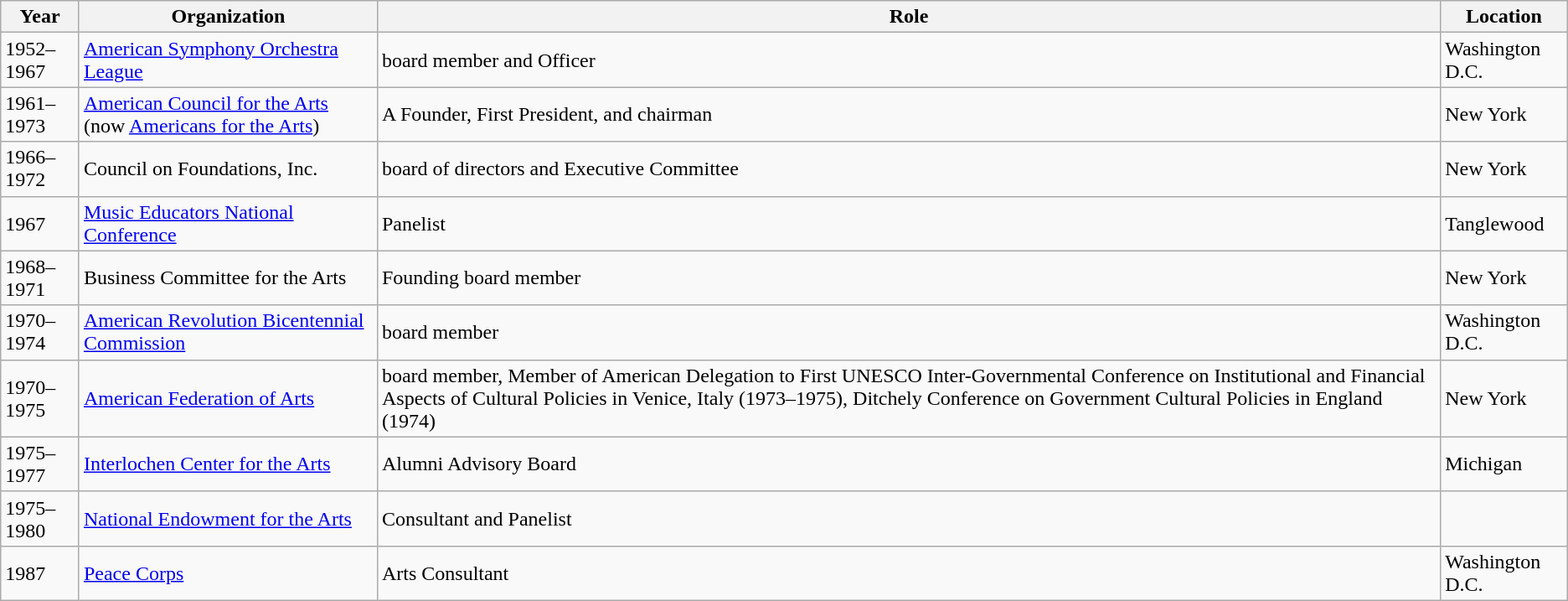<table class="wikitable sortable">
<tr>
<th>Year</th>
<th>Organization</th>
<th>Role</th>
<th class="unsortable">Location</th>
</tr>
<tr>
<td>1952–1967</td>
<td><a href='#'>American Symphony Orchestra League</a></td>
<td>board member and Officer</td>
<td>Washington D.C.</td>
</tr>
<tr>
<td>1961–1973</td>
<td><a href='#'>American Council for the Arts</a> (now <a href='#'>Americans for the Arts</a>)</td>
<td>A Founder, First President, and chairman</td>
<td>New York</td>
</tr>
<tr>
<td>1966–1972</td>
<td>Council on Foundations, Inc.</td>
<td>board of directors and Executive Committee</td>
<td>New York</td>
</tr>
<tr>
<td>1967</td>
<td><a href='#'>Music Educators National Conference</a></td>
<td>Panelist</td>
<td>Tanglewood</td>
</tr>
<tr>
<td>1968–1971</td>
<td>Business Committee for the Arts</td>
<td>Founding board member</td>
<td>New York</td>
</tr>
<tr>
<td>1970–1974</td>
<td><a href='#'>American Revolution Bicentennial Commission</a></td>
<td>board member</td>
<td>Washington D.C.</td>
</tr>
<tr>
<td>1970–1975</td>
<td><a href='#'>American Federation of Arts</a></td>
<td>board member, Member of American Delegation to First UNESCO Inter-Governmental Conference on Institutional and Financial Aspects of Cultural Policies in Venice, Italy (1973–1975), Ditchely Conference on Government Cultural Policies in England (1974)</td>
<td>New York</td>
</tr>
<tr>
<td>1975–1977</td>
<td><a href='#'>Interlochen Center for the Arts</a></td>
<td>Alumni Advisory Board</td>
<td>Michigan</td>
</tr>
<tr>
<td>1975–1980</td>
<td><a href='#'>National Endowment for the Arts</a></td>
<td>Consultant and Panelist</td>
<td></td>
</tr>
<tr>
<td>1987</td>
<td><a href='#'>Peace Corps</a></td>
<td>Arts Consultant</td>
<td>Washington D.C.</td>
</tr>
</table>
